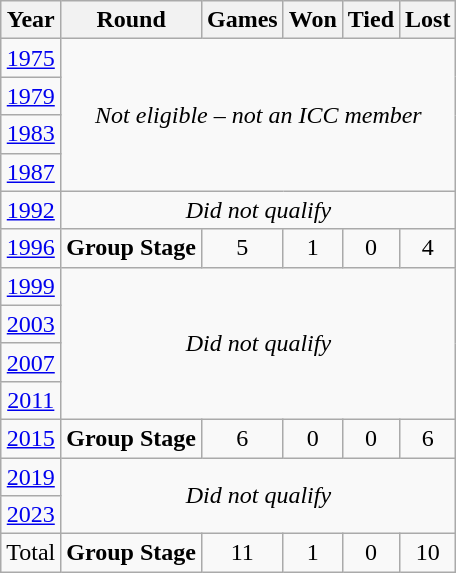<table class="wikitable" style="text-align: center;">
<tr>
<th>Year</th>
<th>Round</th>
<th>Games</th>
<th>Won</th>
<th>Tied</th>
<th>Lost</th>
</tr>
<tr>
<td><a href='#'>1975</a></td>
<td colspan="7" rowspan=4><em>Not eligible – not an ICC member</em></td>
</tr>
<tr>
<td><a href='#'>1979</a></td>
</tr>
<tr>
<td><a href='#'>1983</a></td>
</tr>
<tr>
<td><a href='#'>1987</a></td>
</tr>
<tr>
<td><a href='#'>1992</a></td>
<td colspan="7" rowspan=1><em>Did not qualify</em></td>
</tr>
<tr>
<td><a href='#'>1996</a></td>
<td><strong>Group Stage</strong></td>
<td>5</td>
<td>1</td>
<td>0</td>
<td>4</td>
</tr>
<tr>
<td><a href='#'>1999</a></td>
<td colspan="7" rowspan=4><em>Did not qualify</em></td>
</tr>
<tr>
<td><a href='#'>2003</a></td>
</tr>
<tr>
<td><a href='#'>2007</a></td>
</tr>
<tr>
<td><a href='#'>2011</a></td>
</tr>
<tr>
<td><a href='#'>2015</a></td>
<td><strong>Group Stage</strong></td>
<td>6</td>
<td>0</td>
<td>0</td>
<td>6</td>
</tr>
<tr>
<td><a href='#'>2019</a></td>
<td colspan="7" rowspan=2><em>Did not qualify</em></td>
</tr>
<tr>
<td><a href='#'>2023</a></td>
</tr>
<tr>
<td>Total</td>
<td><strong>Group Stage</strong></td>
<td>11</td>
<td>1</td>
<td>0</td>
<td>10</td>
</tr>
</table>
